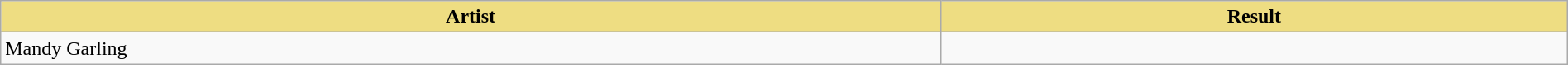<table class="wikitable" width=100%>
<tr>
<th style="width:15%;background:#EEDD82;">Artist</th>
<th style="width:10%;background:#EEDD82;">Result</th>
</tr>
<tr>
<td>Mandy Garling</td>
<td></td>
</tr>
</table>
